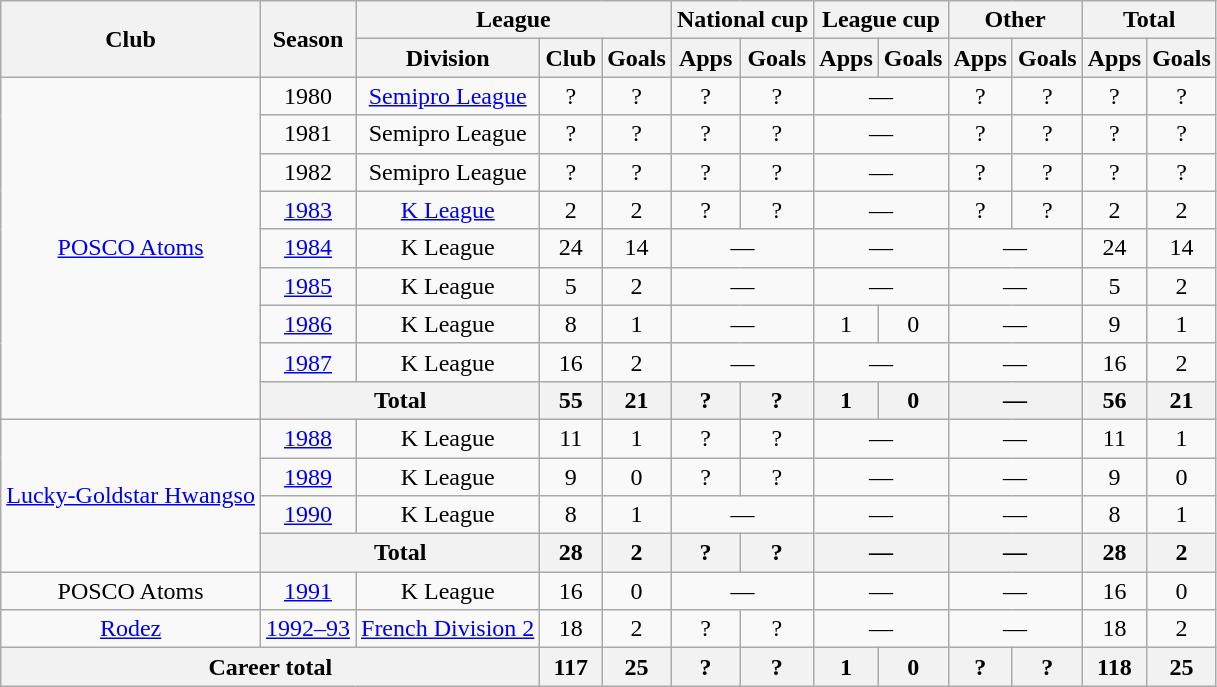<table class="wikitable" style="text-align:center">
<tr>
<th rowspan=2>Club</th>
<th rowspan=2>Season</th>
<th colspan=3>League</th>
<th colspan=2>National cup</th>
<th colspan=2>League cup</th>
<th colspan=2>Other</th>
<th colspan=2>Total</th>
</tr>
<tr>
<th>Division</th>
<th>Club</th>
<th>Goals</th>
<th>Apps</th>
<th>Goals</th>
<th>Apps</th>
<th>Goals</th>
<th>Apps</th>
<th>Goals</th>
<th>Apps</th>
<th>Goals</th>
</tr>
<tr>
<td rowspan="9"><a href='#'>POSCO Atoms</a></td>
<td>1980</td>
<td><a href='#'>Semipro League</a></td>
<td>?</td>
<td>?</td>
<td>?</td>
<td>?</td>
<td colspan="2">—</td>
<td>?</td>
<td>?</td>
<td>?</td>
<td>?</td>
</tr>
<tr>
<td>1981</td>
<td>Semipro League</td>
<td>?</td>
<td>?</td>
<td>?</td>
<td>?</td>
<td colspan="2">—</td>
<td>?</td>
<td>?</td>
<td>?</td>
<td>?</td>
</tr>
<tr>
<td>1982</td>
<td>Semipro League</td>
<td>?</td>
<td>?</td>
<td>?</td>
<td>?</td>
<td colspan="2">—</td>
<td>?</td>
<td>?</td>
<td>?</td>
<td>?</td>
</tr>
<tr>
<td><a href='#'>1983</a></td>
<td><a href='#'>K League</a></td>
<td>2</td>
<td>2</td>
<td>?</td>
<td>?</td>
<td colspan="2">—</td>
<td>?</td>
<td>?</td>
<td>2</td>
<td>2</td>
</tr>
<tr>
<td><a href='#'>1984</a></td>
<td>K League</td>
<td>24</td>
<td>14</td>
<td colspan="2">—</td>
<td colspan="2">—</td>
<td colspan="2">—</td>
<td>24</td>
<td>14</td>
</tr>
<tr>
<td><a href='#'>1985</a></td>
<td>K League</td>
<td>5</td>
<td>2</td>
<td colspan="2">—</td>
<td colspan="2">—</td>
<td colspan="2">—</td>
<td>5</td>
<td>2</td>
</tr>
<tr>
<td><a href='#'>1986</a></td>
<td>K League</td>
<td>8</td>
<td>1</td>
<td colspan="2">—</td>
<td>1</td>
<td>0</td>
<td colspan="2">—</td>
<td>9</td>
<td>1</td>
</tr>
<tr>
<td><a href='#'>1987</a></td>
<td>K League</td>
<td>16</td>
<td>2</td>
<td colspan="2">—</td>
<td colspan="2">—</td>
<td colspan="2">—</td>
<td>16</td>
<td>2</td>
</tr>
<tr>
<th colspan=2>Total</th>
<th>55</th>
<th>21</th>
<th>?</th>
<th>?</th>
<th>1</th>
<th>0</th>
<th colspan="2">—</th>
<th>56</th>
<th>21</th>
</tr>
<tr>
<td rowspan=4><a href='#'>Lucky-Goldstar Hwangso</a></td>
<td><a href='#'>1988</a></td>
<td>K League</td>
<td>11</td>
<td>1</td>
<td>?</td>
<td>?</td>
<td colspan=2>—</td>
<td colspan="2">—</td>
<td>11</td>
<td>1</td>
</tr>
<tr>
<td><a href='#'>1989</a></td>
<td>K League</td>
<td>9</td>
<td>0</td>
<td>?</td>
<td>?</td>
<td colspan=2>—</td>
<td colspan="2">—</td>
<td>9</td>
<td>0</td>
</tr>
<tr>
<td><a href='#'>1990</a></td>
<td>K League</td>
<td>8</td>
<td>1</td>
<td colspan="2">—</td>
<td colspan="2">—</td>
<td colspan="2">—</td>
<td>8</td>
<td>1</td>
</tr>
<tr>
<th colspan=2>Total</th>
<th>28</th>
<th>2</th>
<th>?</th>
<th>?</th>
<th colspan=2>—</th>
<th colspan="2">—</th>
<th>28</th>
<th>2</th>
</tr>
<tr>
<td>POSCO Atoms</td>
<td><a href='#'>1991</a></td>
<td>K League</td>
<td>16</td>
<td>0</td>
<td colspan="2">—</td>
<td colspan=2>—</td>
<td colspan="2">—</td>
<td>16</td>
<td>0</td>
</tr>
<tr>
<td><a href='#'>Rodez</a></td>
<td><a href='#'>1992–93</a></td>
<td><a href='#'>French Division 2</a></td>
<td>18</td>
<td>2</td>
<td>?</td>
<td>?</td>
<td colspan="2">—</td>
<td colspan="2">—</td>
<td>18</td>
<td>2</td>
</tr>
<tr>
<th colspan=3>Career total</th>
<th>117</th>
<th>25</th>
<th>?</th>
<th>?</th>
<th>1</th>
<th>0</th>
<th>?</th>
<th>?</th>
<th>118</th>
<th>25</th>
</tr>
</table>
